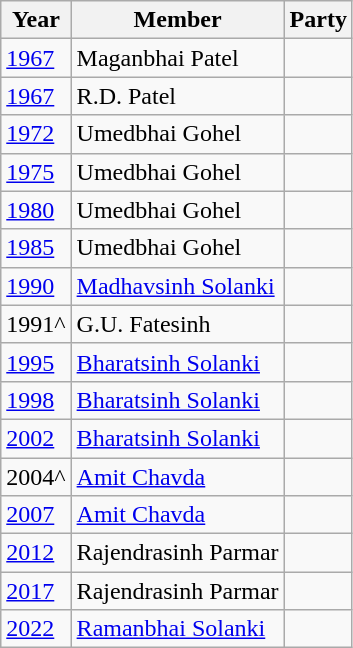<table class="wikitable sortable">
<tr>
<th>Year</th>
<th>Member</th>
<th colspan="2">Party</th>
</tr>
<tr>
<td><a href='#'>1967</a></td>
<td>Maganbhai Patel</td>
<td></td>
</tr>
<tr>
<td><a href='#'>1967</a></td>
<td>R.D. Patel</td>
<td></td>
</tr>
<tr>
<td><a href='#'>1972</a></td>
<td>Umedbhai Gohel</td>
<td></td>
</tr>
<tr>
<td><a href='#'>1975</a></td>
<td>Umedbhai Gohel</td>
<td></td>
</tr>
<tr>
<td><a href='#'>1980</a></td>
<td>Umedbhai Gohel</td>
<td></td>
</tr>
<tr>
<td><a href='#'>1985</a></td>
<td>Umedbhai Gohel</td>
<td></td>
</tr>
<tr>
<td><a href='#'>1990</a></td>
<td><a href='#'>Madhavsinh Solanki</a></td>
<td></td>
</tr>
<tr>
<td>1991^</td>
<td>G.U. Fatesinh</td>
<td></td>
</tr>
<tr>
<td><a href='#'>1995</a></td>
<td><a href='#'>Bharatsinh Solanki</a></td>
<td></td>
</tr>
<tr>
<td><a href='#'>1998</a></td>
<td><a href='#'>Bharatsinh Solanki</a></td>
<td></td>
</tr>
<tr>
<td><a href='#'>2002</a></td>
<td><a href='#'>Bharatsinh Solanki</a></td>
<td></td>
</tr>
<tr>
<td>2004^</td>
<td><a href='#'>Amit Chavda</a></td>
<td></td>
</tr>
<tr>
<td><a href='#'>2007</a></td>
<td><a href='#'>Amit Chavda</a></td>
<td></td>
</tr>
<tr>
<td><a href='#'>2012</a></td>
<td>Rajendrasinh Parmar</td>
<td></td>
</tr>
<tr>
<td><a href='#'>2017</a></td>
<td>Rajendrasinh Parmar</td>
<td></td>
</tr>
<tr>
<td><a href='#'>2022</a></td>
<td><a href='#'>Ramanbhai Solanki</a></td>
<td></td>
</tr>
</table>
